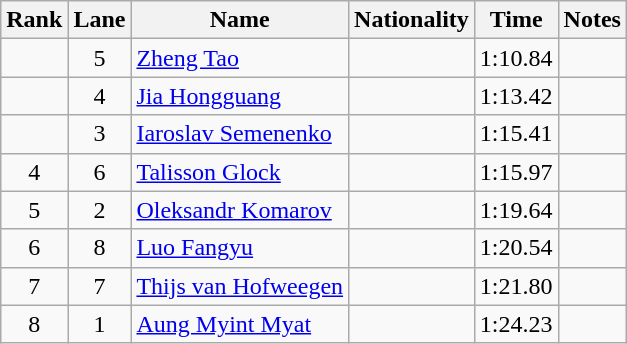<table class="wikitable sortable" style="text-align:center">
<tr>
<th>Rank</th>
<th>Lane</th>
<th>Name</th>
<th>Nationality</th>
<th>Time</th>
<th>Notes</th>
</tr>
<tr>
<td></td>
<td>5</td>
<td style="text-align:left"><a href='#'>Zheng Tao</a></td>
<td style="text-align:left"></td>
<td>1:10.84</td>
<td></td>
</tr>
<tr>
<td></td>
<td>4</td>
<td style="text-align:left"><a href='#'>Jia Hongguang</a></td>
<td style="text-align:left"></td>
<td>1:13.42</td>
<td></td>
</tr>
<tr>
<td></td>
<td>3</td>
<td style="text-align:left"><a href='#'>Iaroslav Semenenko</a></td>
<td style="text-align:left"></td>
<td>1:15.41</td>
<td></td>
</tr>
<tr>
<td>4</td>
<td>6</td>
<td style="text-align:left"><a href='#'>Talisson Glock</a></td>
<td style="text-align:left"></td>
<td>1:15.97</td>
<td></td>
</tr>
<tr>
<td>5</td>
<td>2</td>
<td style="text-align:left"><a href='#'>Oleksandr Komarov</a></td>
<td style="text-align:left"></td>
<td>1:19.64</td>
<td></td>
</tr>
<tr>
<td>6</td>
<td>8</td>
<td style="text-align:left"><a href='#'>Luo Fangyu</a></td>
<td style="text-align:left"></td>
<td>1:20.54</td>
<td></td>
</tr>
<tr>
<td>7</td>
<td>7</td>
<td style="text-align:left"><a href='#'>Thijs van Hofweegen</a></td>
<td style="text-align:left"></td>
<td>1:21.80</td>
<td></td>
</tr>
<tr>
<td>8</td>
<td>1</td>
<td style="text-align:left"><a href='#'>Aung Myint Myat</a></td>
<td style="text-align:left"></td>
<td>1:24.23</td>
<td></td>
</tr>
</table>
